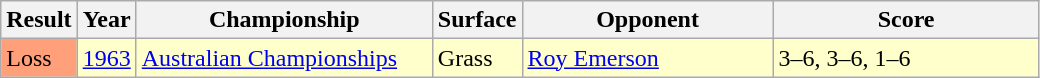<table class='sortable wikitable'>
<tr>
<th style="width:40px">Result</th>
<th style="width:30px">Year</th>
<th style="width:190px">Championship</th>
<th style="width:50px">Surface</th>
<th style="width:160px">Opponent</th>
<th style="width:170px" class="unsortable">Score</th>
</tr>
<tr style="background:#ffc;">
<td style="background:#ffa07a;">Loss</td>
<td><a href='#'>1963</a></td>
<td><a href='#'>Australian Championships</a></td>
<td>Grass</td>
<td> <a href='#'>Roy Emerson</a></td>
<td>3–6, 3–6, 1–6</td>
</tr>
</table>
